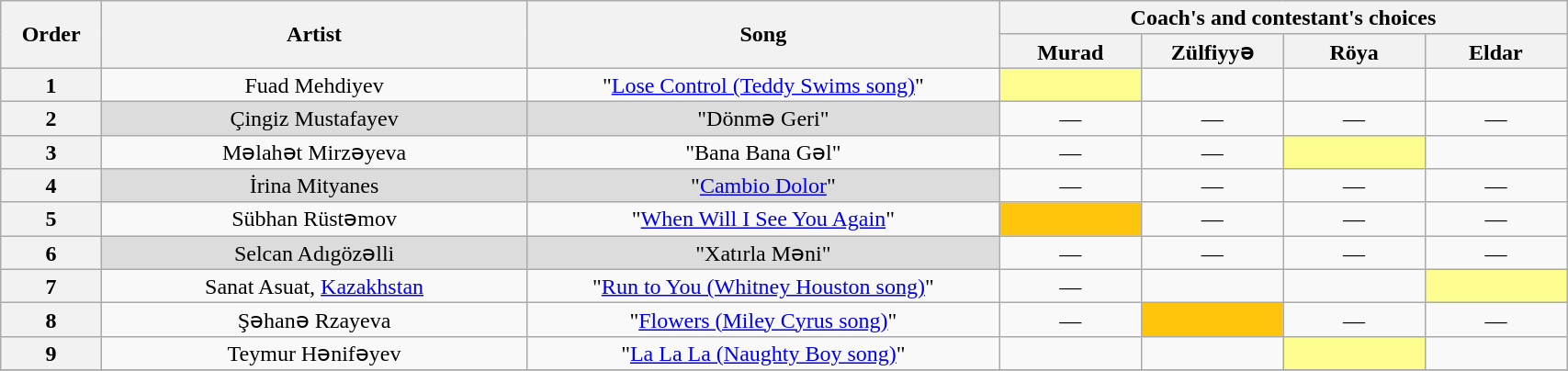<table class="wikitable" style="text-align:center; line-height:17px; width:90%;">
<tr>
<th scope="col" rowspan="2" style="width:04%;">Order</th>
<th scope="col" rowspan="2" style="width:18%;">Artist</th>
<th scope="col" rowspan="2" style="width:20%;">Song</th>
<th scope="col" colspan="4" style="width:27%;">Coach's and contestant's choices</th>
</tr>
<tr>
<th style="width:06%;">Murad</th>
<th style="width:06%;">Zülfiyyə</th>
<th style="width:06%;">Röya</th>
<th style="width:06%;">Eldar</th>
</tr>
<tr>
<th>1</th>
<td>Fuad Mehdiyev</td>
<td>"<a href='#'>Lose Control (Teddy Swims song)</a>"</td>
<td style="background:#fdfc8f;"><strong></strong></td>
<td><strong></strong></td>
<td><strong></strong></td>
<td><strong></strong></td>
</tr>
<tr>
<th>2</th>
<td style="background:#DCDCDC;">Çingiz Mustafayev</td>
<td style="background:#DCDCDC;">"Dönmə Geri"</td>
<td>—</td>
<td>—</td>
<td>—</td>
<td>—</td>
</tr>
<tr>
<th>3</th>
<td>Məlahət Mirzəyeva</td>
<td>"Bana Bana Gəl"</td>
<td>—</td>
<td>—</td>
<td style="background:#fdfc8f;"><strong></strong></td>
<td><strong></strong></td>
</tr>
<tr>
<th>4</th>
<td style="background:#DCDCDC;">İrina Mityanes</td>
<td style="background:#DCDCDC;">"<a href='#'>Cambio Dolor</a>"</td>
<td>—</td>
<td>—</td>
<td>—</td>
<td>—</td>
</tr>
<tr>
<th>5</th>
<td>Sübhan Rüstəmov</td>
<td>"<a href='#'>When Will I See You Again</a>"</td>
<td style="background:#FFC40C;"><strong></strong></td>
<td>—</td>
<td>—</td>
<td>—</td>
</tr>
<tr>
<th>6</th>
<td style="background:#DCDCDC;">Selcan Adıgözəlli</td>
<td style="background:#DCDCDC;">"Xatırla Məni"</td>
<td>—</td>
<td>—</td>
<td>—</td>
<td>—</td>
</tr>
<tr>
<th>7</th>
<td>Sanat Asuat, <a href='#'>Kazakhstan</a></td>
<td>"<a href='#'>Run to You (Whitney Houston song)</a>"</td>
<td>—</td>
<td><strong></strong></td>
<td><strong></strong></td>
<td style="background:#fdfc8f;"><strong></strong></td>
</tr>
<tr>
<th>8</th>
<td>Şəhanə Rzayeva</td>
<td>"<a href='#'>Flowers (Miley Cyrus song)</a>"</td>
<td>—</td>
<td style="background:#FFC40C;"><strong></strong></td>
<td>—</td>
<td>—</td>
</tr>
<tr>
<th>9</th>
<td>Teymur Hənifəyev</td>
<td>"<a href='#'>La La La (Naughty Boy song)</a>"</td>
<td><strong></strong></td>
<td><strong></strong></td>
<td style="background:#fdfc8f;"><strong></strong></td>
<td><strong></strong></td>
</tr>
<tr>
</tr>
</table>
